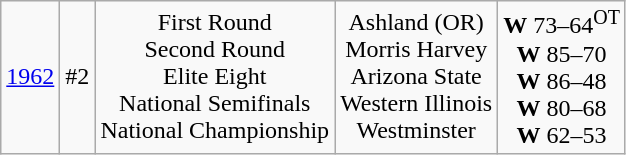<table class="wikitable">
<tr align="center">
<td><a href='#'>1962</a></td>
<td>#2</td>
<td>First Round<br>Second Round<br>Elite Eight<br>National Semifinals<br>National Championship</td>
<td>Ashland (OR)<br>Morris Harvey<br>Arizona State<br>Western Illinois<br>Westminster</td>
<td><strong>W</strong> 73–64<sup>OT</sup><br><strong>W</strong> 85–70<br><strong>W</strong> 86–48<br><strong>W</strong> 80–68<br><strong>W</strong> 62–53</td>
</tr>
</table>
